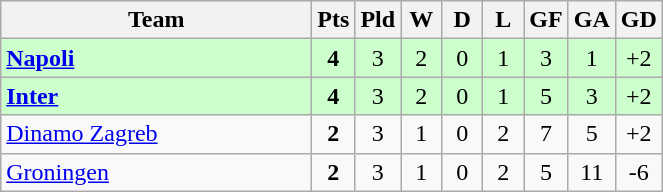<table class="wikitable" style="text-align:center;">
<tr>
<th width=200>Team</th>
<th width=20>Pts</th>
<th width=20>Pld</th>
<th width=20>W</th>
<th width=20>D</th>
<th width=20>L</th>
<th width=20>GF</th>
<th width=20>GA</th>
<th width=20>GD</th>
</tr>
<tr style="background:#ccffcc">
<td style="text-align:left"><strong> <a href='#'>Napoli</a></strong></td>
<td><strong>4</strong></td>
<td>3</td>
<td>2</td>
<td>0</td>
<td>1</td>
<td>3</td>
<td>1</td>
<td>+2</td>
</tr>
<tr style="background:#ccffcc">
<td style="text-align:left"><strong> <a href='#'>Inter</a></strong></td>
<td><strong>4</strong></td>
<td>3</td>
<td>2</td>
<td>0</td>
<td>1</td>
<td>5</td>
<td>3</td>
<td>+2</td>
</tr>
<tr>
<td style="text-align:left"> <a href='#'>Dinamo Zagreb</a></td>
<td><strong>2</strong></td>
<td>3</td>
<td>1</td>
<td>0</td>
<td>2</td>
<td>7</td>
<td>5</td>
<td>+2</td>
</tr>
<tr>
<td style="text-align:left"> <a href='#'>Groningen</a></td>
<td><strong>2</strong></td>
<td>3</td>
<td>1</td>
<td>0</td>
<td>2</td>
<td>5</td>
<td>11</td>
<td>-6</td>
</tr>
</table>
